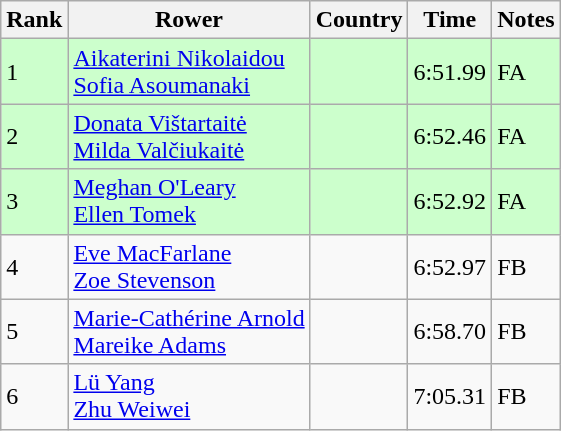<table class="wikitable">
<tr>
<th>Rank</th>
<th>Rower</th>
<th>Country</th>
<th>Time</th>
<th>Notes</th>
</tr>
<tr bgcolor=ccffcc>
<td>1</td>
<td><a href='#'>Aikaterini Nikolaidou</a><br><a href='#'>Sofia Asoumanaki</a></td>
<td></td>
<td>6:51.99</td>
<td>FA</td>
</tr>
<tr bgcolor=ccffcc>
<td>2</td>
<td><a href='#'>Donata Vištartaitė</a><br><a href='#'>Milda Valčiukaitė</a></td>
<td></td>
<td>6:52.46</td>
<td>FA</td>
</tr>
<tr bgcolor=ccffcc>
<td>3</td>
<td><a href='#'>Meghan O'Leary</a><br><a href='#'>Ellen Tomek</a></td>
<td></td>
<td>6:52.92</td>
<td>FA</td>
</tr>
<tr>
<td>4</td>
<td><a href='#'>Eve MacFarlane</a><br><a href='#'>Zoe Stevenson</a></td>
<td></td>
<td>6:52.97</td>
<td>FB</td>
</tr>
<tr>
<td>5</td>
<td><a href='#'>Marie-Cathérine Arnold</a><br><a href='#'>Mareike Adams</a></td>
<td></td>
<td>6:58.70</td>
<td>FB</td>
</tr>
<tr>
<td>6</td>
<td><a href='#'>Lü Yang</a><br><a href='#'>Zhu Weiwei</a></td>
<td></td>
<td>7:05.31</td>
<td>FB</td>
</tr>
</table>
